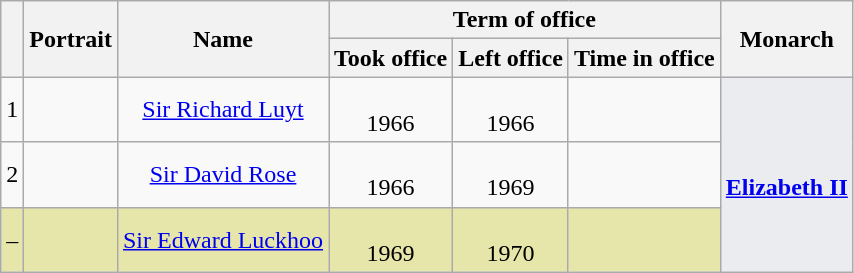<table class="wikitable" style="text-align:center;">
<tr>
<th rowspan="2"></th>
<th rowspan="2">Portrait</th>
<th rowspan="2">Name<br></th>
<th colspan="3">Term of office</th>
<th rowspan="2">Monarch<br></th>
</tr>
<tr>
<th>Took office</th>
<th>Left office</th>
<th>Time in office</th>
</tr>
<tr>
<td>1</td>
<td></td>
<td><a href='#'>Sir Richard Luyt</a><br></td>
<td><br>1966</td>
<td><br>1966</td>
<td></td>
<td rowspan="3" style="background:#eaecf0"><br><strong><a href='#'>Elizabeth II</a></strong><br></td>
</tr>
<tr>
<td>2</td>
<td></td>
<td><a href='#'>Sir David Rose</a><br></td>
<td><br>1966</td>
<td><br>1969</td>
<td></td>
</tr>
<tr style="background:#e6e6aa;">
<td>–</td>
<td></td>
<td><a href='#'>Sir Edward Luckhoo</a><br></td>
<td><br>1969</td>
<td><br>1970</td>
<td></td>
</tr>
</table>
